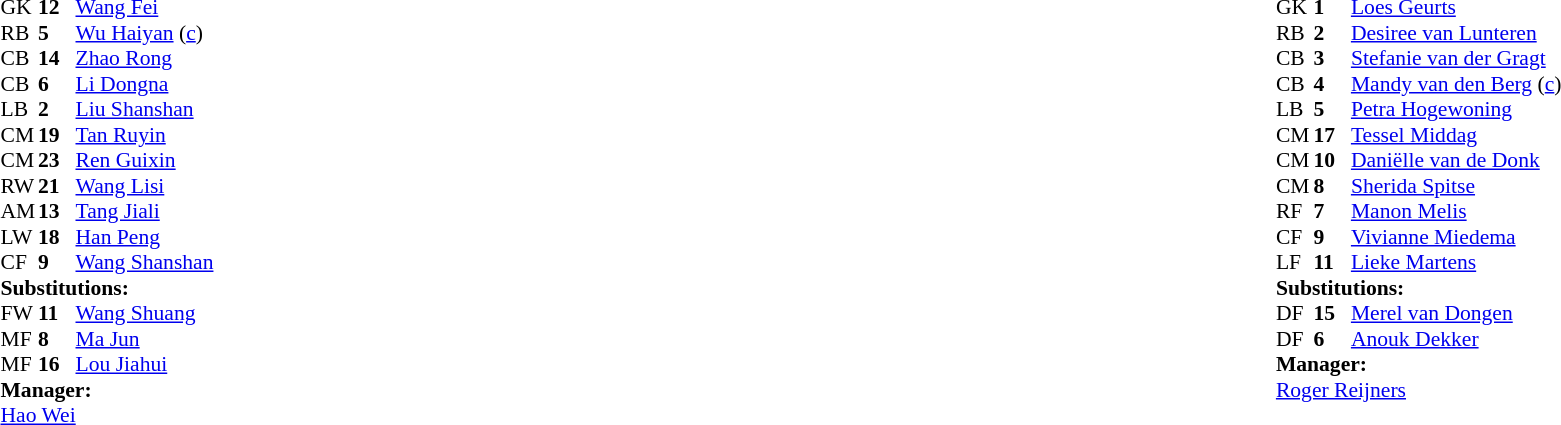<table width="100%">
<tr>
<td valign="top" width="50%"><br><table style="font-size: 90%" cellspacing="0" cellpadding="0">
<tr>
<th width="25"></th>
<th width="25"></th>
</tr>
<tr>
<td>GK</td>
<td><strong>12</strong></td>
<td><a href='#'>Wang Fei</a></td>
</tr>
<tr>
<td>RB</td>
<td><strong>5</strong></td>
<td><a href='#'>Wu Haiyan</a> (<a href='#'>c</a>)</td>
</tr>
<tr>
<td>CB</td>
<td><strong>14</strong></td>
<td><a href='#'>Zhao Rong</a></td>
</tr>
<tr>
<td>CB</td>
<td><strong>6</strong></td>
<td><a href='#'>Li Dongna</a></td>
</tr>
<tr>
<td>LB</td>
<td><strong>2</strong></td>
<td><a href='#'>Liu Shanshan</a></td>
</tr>
<tr>
<td>CM</td>
<td><strong>19</strong></td>
<td><a href='#'>Tan Ruyin</a></td>
</tr>
<tr>
<td>CM</td>
<td><strong>23</strong></td>
<td><a href='#'>Ren Guixin</a></td>
<td></td>
<td></td>
</tr>
<tr>
<td>RW</td>
<td><strong>21</strong></td>
<td><a href='#'>Wang Lisi</a></td>
</tr>
<tr>
<td>AM</td>
<td><strong>13</strong></td>
<td><a href='#'>Tang Jiali</a></td>
<td></td>
<td></td>
</tr>
<tr>
<td>LW</td>
<td><strong>18</strong></td>
<td><a href='#'>Han Peng</a></td>
</tr>
<tr>
<td>CF</td>
<td><strong>9</strong></td>
<td><a href='#'>Wang Shanshan</a></td>
<td></td>
<td></td>
</tr>
<tr>
<td colspan=3><strong>Substitutions:</strong></td>
</tr>
<tr>
<td>FW</td>
<td><strong>11</strong></td>
<td><a href='#'>Wang Shuang</a></td>
<td></td>
<td></td>
</tr>
<tr>
<td>MF</td>
<td><strong>8</strong></td>
<td><a href='#'>Ma Jun</a></td>
<td></td>
<td></td>
</tr>
<tr>
<td>MF</td>
<td><strong>16</strong></td>
<td><a href='#'>Lou Jiahui</a></td>
<td></td>
<td></td>
</tr>
<tr>
<td colspan=3><strong>Manager:</strong></td>
</tr>
<tr>
<td colspan=3><a href='#'>Hao Wei</a></td>
</tr>
</table>
</td>
<td valign="top"></td>
<td valign="top" width="50%"><br><table style="font-size: 90%" cellspacing="0" cellpadding="0" align="center">
<tr>
<th width=25></th>
<th width=25></th>
</tr>
<tr>
<td>GK</td>
<td><strong>1</strong></td>
<td><a href='#'>Loes Geurts</a></td>
</tr>
<tr>
<td>RB</td>
<td><strong>2</strong></td>
<td><a href='#'>Desiree van Lunteren</a></td>
</tr>
<tr>
<td>CB</td>
<td><strong>3</strong></td>
<td><a href='#'>Stefanie van der Gragt</a></td>
</tr>
<tr>
<td>CB</td>
<td><strong>4</strong></td>
<td><a href='#'>Mandy van den Berg</a> (<a href='#'>c</a>)</td>
</tr>
<tr>
<td>LB</td>
<td><strong>5</strong></td>
<td><a href='#'>Petra Hogewoning</a></td>
<td></td>
<td></td>
</tr>
<tr>
<td>CM</td>
<td><strong>17</strong></td>
<td><a href='#'>Tessel Middag</a></td>
<td></td>
<td></td>
</tr>
<tr>
<td>CM</td>
<td><strong>10</strong></td>
<td><a href='#'>Daniëlle van de Donk</a></td>
</tr>
<tr>
<td>CM</td>
<td><strong>8</strong></td>
<td><a href='#'>Sherida Spitse</a></td>
</tr>
<tr>
<td>RF</td>
<td><strong>7</strong></td>
<td><a href='#'>Manon Melis</a></td>
</tr>
<tr>
<td>CF</td>
<td><strong>9</strong></td>
<td><a href='#'>Vivianne Miedema</a></td>
</tr>
<tr>
<td>LF</td>
<td><strong>11</strong></td>
<td><a href='#'>Lieke Martens</a></td>
</tr>
<tr>
<td colspan=3><strong>Substitutions:</strong></td>
</tr>
<tr>
<td>DF</td>
<td><strong>15</strong></td>
<td><a href='#'>Merel van Dongen</a></td>
<td></td>
<td></td>
</tr>
<tr>
<td>DF</td>
<td><strong>6</strong></td>
<td><a href='#'>Anouk Dekker</a></td>
<td></td>
<td></td>
</tr>
<tr>
<td colspan=3><strong>Manager:</strong></td>
</tr>
<tr>
<td colspan=3><a href='#'>Roger Reijners</a></td>
</tr>
</table>
</td>
</tr>
</table>
